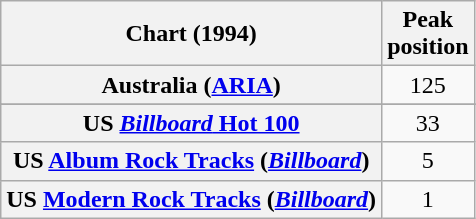<table class="wikitable sortable plainrowheaders" style="text-align:center">
<tr>
<th>Chart (1994)</th>
<th>Peak<br>position</th>
</tr>
<tr>
<th scope="row">Australia (<a href='#'>ARIA</a>)</th>
<td align="center">125</td>
</tr>
<tr>
</tr>
<tr>
</tr>
<tr>
</tr>
<tr>
</tr>
<tr>
<th scope="row">US <a href='#'><em>Billboard</em> Hot 100</a></th>
<td>33</td>
</tr>
<tr>
<th scope="row">US <a href='#'>Album Rock Tracks</a> (<em><a href='#'>Billboard</a></em>)</th>
<td>5</td>
</tr>
<tr>
<th scope="row">US <a href='#'>Modern Rock Tracks</a> (<em><a href='#'>Billboard</a></em>)</th>
<td>1</td>
</tr>
</table>
